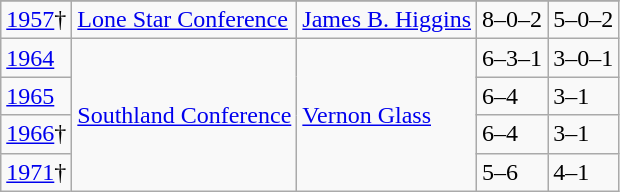<table class="wikitable">
<tr>
</tr>
<tr>
<td><a href='#'>1957</a>†</td>
<td><a href='#'>Lone Star Conference</a></td>
<td><a href='#'>James B. Higgins</a></td>
<td>8–0–2</td>
<td>5–0–2</td>
</tr>
<tr>
<td><a href='#'>1964</a></td>
<td rowspan="4"><a href='#'>Southland Conference</a></td>
<td rowspan="4"><a href='#'>Vernon Glass</a></td>
<td>6–3–1</td>
<td>3–0–1</td>
</tr>
<tr>
<td><a href='#'>1965</a></td>
<td>6–4</td>
<td>3–1</td>
</tr>
<tr>
<td><a href='#'>1966</a>†</td>
<td>6–4</td>
<td>3–1</td>
</tr>
<tr>
<td><a href='#'>1971</a>†</td>
<td>5–6</td>
<td>4–1</td>
</tr>
</table>
